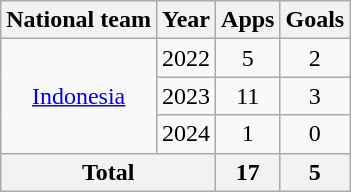<table class="wikitable" style="text-align:center">
<tr>
<th>National team</th>
<th>Year</th>
<th>Apps</th>
<th>Goals</th>
</tr>
<tr>
<td rowspan="3"><a href='#'>Indonesia</a></td>
<td>2022</td>
<td>5</td>
<td>2</td>
</tr>
<tr>
<td>2023</td>
<td>11</td>
<td>3</td>
</tr>
<tr>
<td>2024</td>
<td>1</td>
<td>0</td>
</tr>
<tr>
<th colspan="2">Total</th>
<th>17</th>
<th>5</th>
</tr>
</table>
